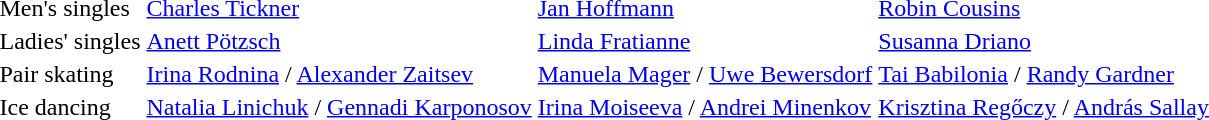<table>
<tr>
<td>Men's singles</td>
<td> <a href='#'>Charles Tickner</a></td>
<td> <a href='#'>Jan Hoffmann</a></td>
<td> <a href='#'>Robin Cousins</a></td>
</tr>
<tr>
<td>Ladies' singles</td>
<td> <a href='#'>Anett Pötzsch</a></td>
<td> <a href='#'>Linda Fratianne</a></td>
<td> <a href='#'>Susanna Driano</a></td>
</tr>
<tr>
<td>Pair skating</td>
<td> <a href='#'>Irina Rodnina</a> / <a href='#'>Alexander Zaitsev</a></td>
<td> <a href='#'>Manuela Mager</a> / <a href='#'>Uwe Bewersdorf</a></td>
<td> <a href='#'>Tai Babilonia</a> / <a href='#'>Randy Gardner</a></td>
</tr>
<tr>
<td>Ice dancing</td>
<td> <a href='#'>Natalia Linichuk</a> / <a href='#'>Gennadi Karponosov</a></td>
<td> <a href='#'>Irina Moiseeva</a> / <a href='#'>Andrei Minenkov</a></td>
<td> <a href='#'>Krisztina Regőczy</a> / <a href='#'>András Sallay</a></td>
</tr>
</table>
